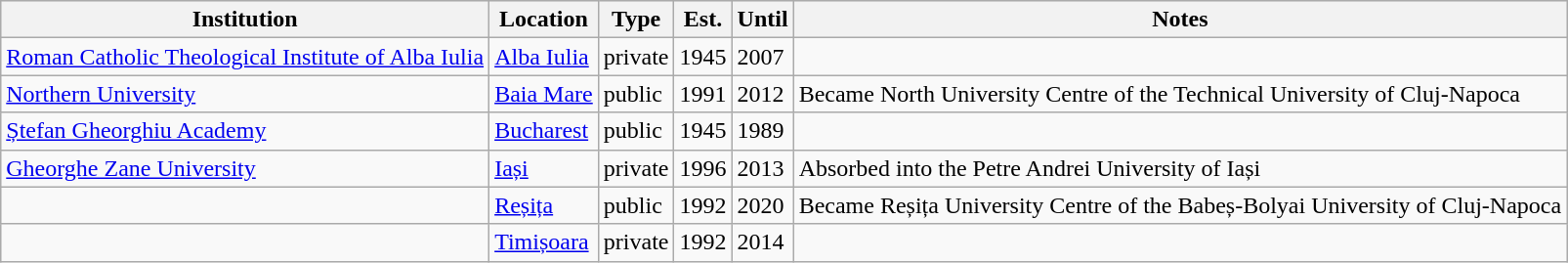<table class="wikitable sortable" style="text-align: right;">
<tr bgcolor="#efefef">
<th>Institution</th>
<th>Location</th>
<th>Type</th>
<th>Est.</th>
<th>Until</th>
<th>Notes</th>
</tr>
<tr>
<td align="left"><a href='#'>Roman Catholic Theological Institute of Alba Iulia</a></td>
<td align="left"><a href='#'>Alba Iulia</a></td>
<td align="left">private</td>
<td align="left">1945</td>
<td align="left">2007</td>
<td></td>
</tr>
<tr>
<td align="left"><a href='#'>Northern University</a></td>
<td align="left"><a href='#'>Baia Mare</a></td>
<td align="left">public</td>
<td align="left">1991</td>
<td align="left">2012</td>
<td align="left">Became North University Centre of the Technical University of Cluj-Napoca</td>
</tr>
<tr>
<td align="left"><a href='#'>Ștefan Gheorghiu Academy</a></td>
<td align="left"><a href='#'>Bucharest</a></td>
<td align="left">public</td>
<td align="left">1945</td>
<td align="left">1989</td>
<td align="left"></td>
</tr>
<tr>
<td align="left"><a href='#'>Gheorghe Zane University</a></td>
<td align="left"><a href='#'>Iași</a></td>
<td align="left">private</td>
<td align="left">1996</td>
<td align="left">2013</td>
<td align="left">Absorbed into the Petre Andrei University of Iași</td>
</tr>
<tr>
<td align="left"></td>
<td align="left"><a href='#'>Reșița</a></td>
<td align="left">public</td>
<td align="left">1992</td>
<td align="left">2020</td>
<td align="left">Became Reșița University Centre of the Babeș-Bolyai University of Cluj-Napoca</td>
</tr>
<tr>
<td align="left"></td>
<td align="left"><a href='#'>Timișoara</a></td>
<td align="left">private</td>
<td align="left">1992</td>
<td align="left">2014</td>
<td align="left"></td>
</tr>
</table>
